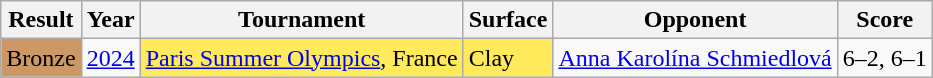<table class="sortable wikitable">
<tr>
<th scope="col">Result</th>
<th scope="col">Year</th>
<th scope="col">Tournament</th>
<th scope="col">Surface</th>
<th scope="col">Opponent</th>
<th scope="col" class="unsortable">Score</th>
</tr>
<tr>
<td style=background:#c96>Bronze</td>
<td><a href='#'>2024</a></td>
<td style=background:#ffea5c><a href='#'>Paris Summer Olympics</a>, France</td>
<td style=background:#ffea5c>Clay</td>
<td> <a href='#'>Anna Karolína Schmiedlová</a></td>
<td>6–2, 6–1</td>
</tr>
</table>
